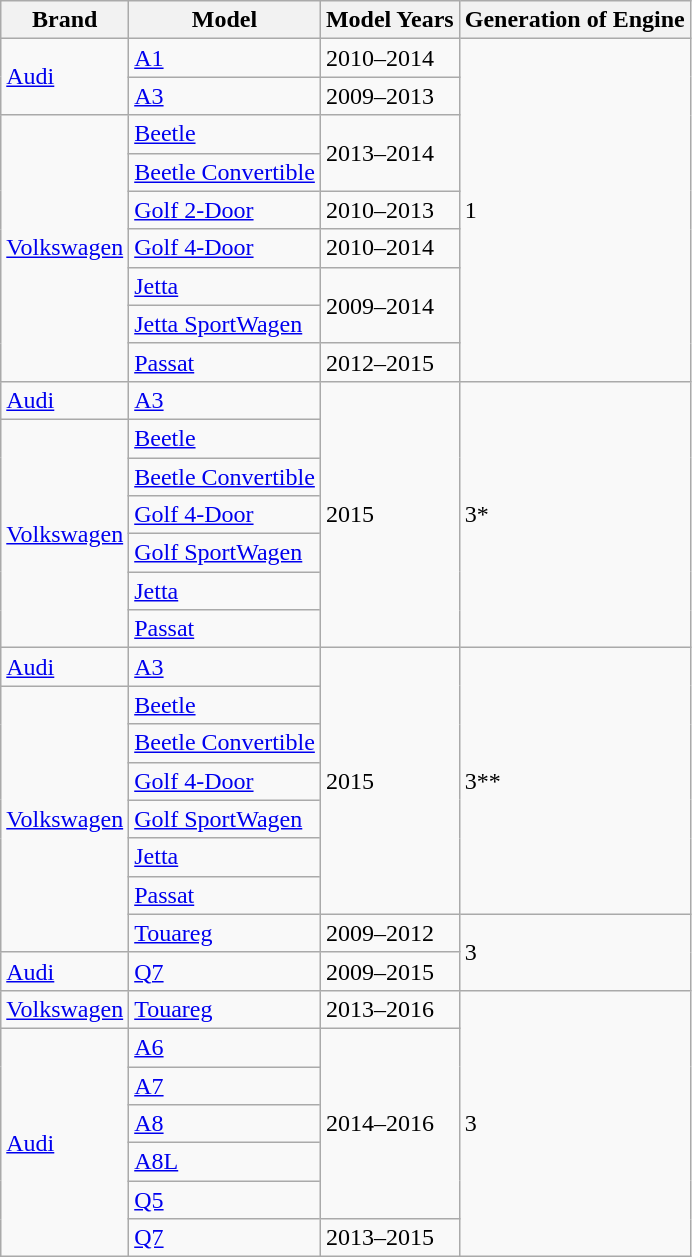<table class="wikitable">
<tr>
<th>Brand</th>
<th>Model</th>
<th>Model Years</th>
<th>Generation of Engine</th>
</tr>
<tr>
<td rowspan="2"><a href='#'>Audi</a></td>
<td><a href='#'>A1</a></td>
<td>2010–2014</td>
<td rowspan="9">1</td>
</tr>
<tr>
<td><a href='#'>A3</a></td>
<td>2009–2013</td>
</tr>
<tr>
<td rowspan="7"><a href='#'>Volkswagen</a></td>
<td><a href='#'>Beetle</a></td>
<td rowspan="2">2013–2014</td>
</tr>
<tr>
<td><a href='#'>Beetle Convertible</a></td>
</tr>
<tr>
<td><a href='#'>Golf 2-Door</a></td>
<td>2010–2013</td>
</tr>
<tr>
<td><a href='#'>Golf 4-Door</a></td>
<td>2010–2014</td>
</tr>
<tr>
<td><a href='#'>Jetta</a></td>
<td rowspan="2">2009–2014</td>
</tr>
<tr>
<td><a href='#'>Jetta SportWagen</a></td>
</tr>
<tr>
<td><a href='#'>Passat</a></td>
<td>2012–2015</td>
</tr>
<tr>
<td><a href='#'>Audi</a></td>
<td><a href='#'>A3</a></td>
<td rowspan="7">2015</td>
<td rowspan="7">3*</td>
</tr>
<tr>
<td rowspan="6"><a href='#'>Volkswagen</a></td>
<td><a href='#'>Beetle</a></td>
</tr>
<tr>
<td><a href='#'>Beetle Convertible</a></td>
</tr>
<tr>
<td><a href='#'>Golf 4-Door</a></td>
</tr>
<tr>
<td><a href='#'>Golf SportWagen</a></td>
</tr>
<tr>
<td><a href='#'>Jetta</a></td>
</tr>
<tr>
<td><a href='#'>Passat</a></td>
</tr>
<tr>
<td><a href='#'>Audi</a></td>
<td><a href='#'>A3</a></td>
<td rowspan="7">2015</td>
<td rowspan="7">3**</td>
</tr>
<tr>
<td rowspan="7"><a href='#'>Volkswagen</a></td>
<td><a href='#'>Beetle</a></td>
</tr>
<tr>
<td><a href='#'>Beetle Convertible</a></td>
</tr>
<tr>
<td><a href='#'>Golf 4-Door</a></td>
</tr>
<tr>
<td><a href='#'>Golf SportWagen</a></td>
</tr>
<tr>
<td><a href='#'>Jetta</a></td>
</tr>
<tr>
<td><a href='#'>Passat</a></td>
</tr>
<tr>
<td><a href='#'>Touareg</a></td>
<td>2009–2012</td>
<td rowspan="2">3</td>
</tr>
<tr>
<td><a href='#'>Audi</a></td>
<td><a href='#'>Q7</a></td>
<td>2009–2015</td>
</tr>
<tr>
<td><a href='#'>Volkswagen</a></td>
<td><a href='#'>Touareg</a></td>
<td>2013–2016</td>
<td rowspan="7">3</td>
</tr>
<tr>
<td rowspan="6"><a href='#'>Audi</a></td>
<td><a href='#'>A6</a></td>
<td rowspan="5">2014–2016</td>
</tr>
<tr>
<td><a href='#'>A7</a></td>
</tr>
<tr>
<td><a href='#'>A8</a></td>
</tr>
<tr>
<td><a href='#'>A8L</a></td>
</tr>
<tr>
<td><a href='#'>Q5</a></td>
</tr>
<tr>
<td><a href='#'>Q7</a></td>
<td>2013–2015</td>
</tr>
</table>
